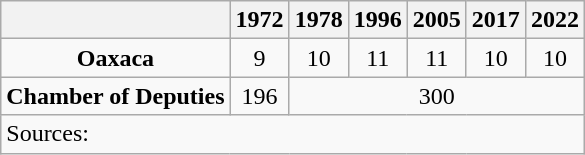<table class="wikitable" style="text-align: center">
<tr>
<th></th>
<th>1972</th>
<th>1978</th>
<th>1996</th>
<th>2005</th>
<th>2017</th>
<th>2022</th>
</tr>
<tr>
<td><strong>Oaxaca</strong></td>
<td>9</td>
<td>10</td>
<td>11</td>
<td>11</td>
<td>10</td>
<td>10</td>
</tr>
<tr>
<td><strong>Chamber of Deputies</strong></td>
<td>196</td>
<td colspan=5>300</td>
</tr>
<tr>
<td colspan=7 style="text-align: left">Sources: </td>
</tr>
</table>
